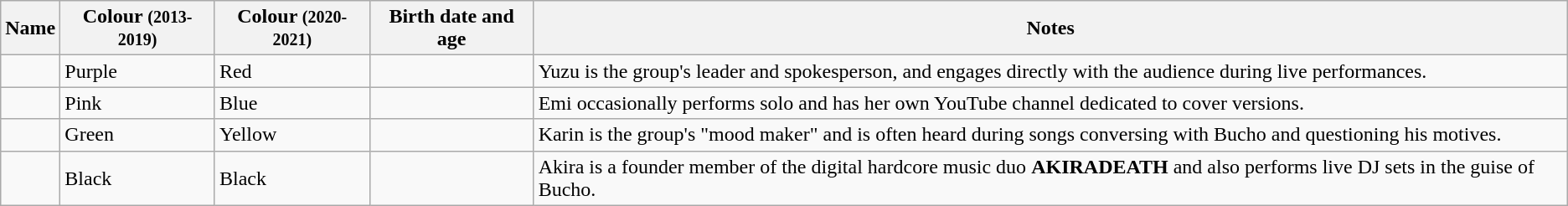<table class="wikitable">
<tr>
<th>Name</th>
<th>Colour <small>(2013-2019)</small></th>
<th>Colour <small>(2020-2021)</small></th>
<th>Birth date and age</th>
<th>Notes</th>
</tr>
<tr>
<td></td>
<td> Purple</td>
<td> Red</td>
<td></td>
<td>Yuzu is the group's leader and spokesperson, and engages directly with the audience during live performances.</td>
</tr>
<tr>
<td></td>
<td> Pink</td>
<td> Blue</td>
<td></td>
<td>Emi occasionally performs solo and has her own YouTube channel dedicated to cover versions.</td>
</tr>
<tr>
<td></td>
<td> Green</td>
<td> Yellow</td>
<td></td>
<td>Karin is the group's "mood maker" and is often heard during songs conversing with Bucho and questioning his motives.</td>
</tr>
<tr>
<td></td>
<td> Black</td>
<td> Black</td>
<td></td>
<td>Akira is a founder member of the digital hardcore music duo <strong>AKIRADEATH</strong> and also performs live DJ sets in the guise of Bucho.</td>
</tr>
</table>
